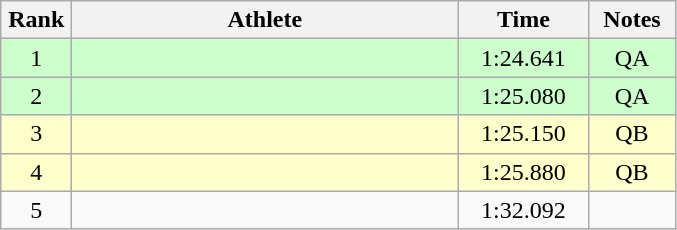<table class=wikitable style="text-align:center">
<tr>
<th width=40>Rank</th>
<th width=250>Athlete</th>
<th width=80>Time</th>
<th width=50>Notes</th>
</tr>
<tr bgcolor="ccffcc">
<td>1</td>
<td align=left></td>
<td>1:24.641</td>
<td>QA</td>
</tr>
<tr bgcolor="ccffcc">
<td>2</td>
<td align=left></td>
<td>1:25.080</td>
<td>QA</td>
</tr>
<tr bgcolor="ffffcc">
<td>3</td>
<td align=left></td>
<td>1:25.150</td>
<td>QB</td>
</tr>
<tr bgcolor="ffffcc">
<td>4</td>
<td align=left></td>
<td>1:25.880</td>
<td>QB</td>
</tr>
<tr>
<td>5</td>
<td align=left></td>
<td>1:32.092</td>
<td></td>
</tr>
</table>
